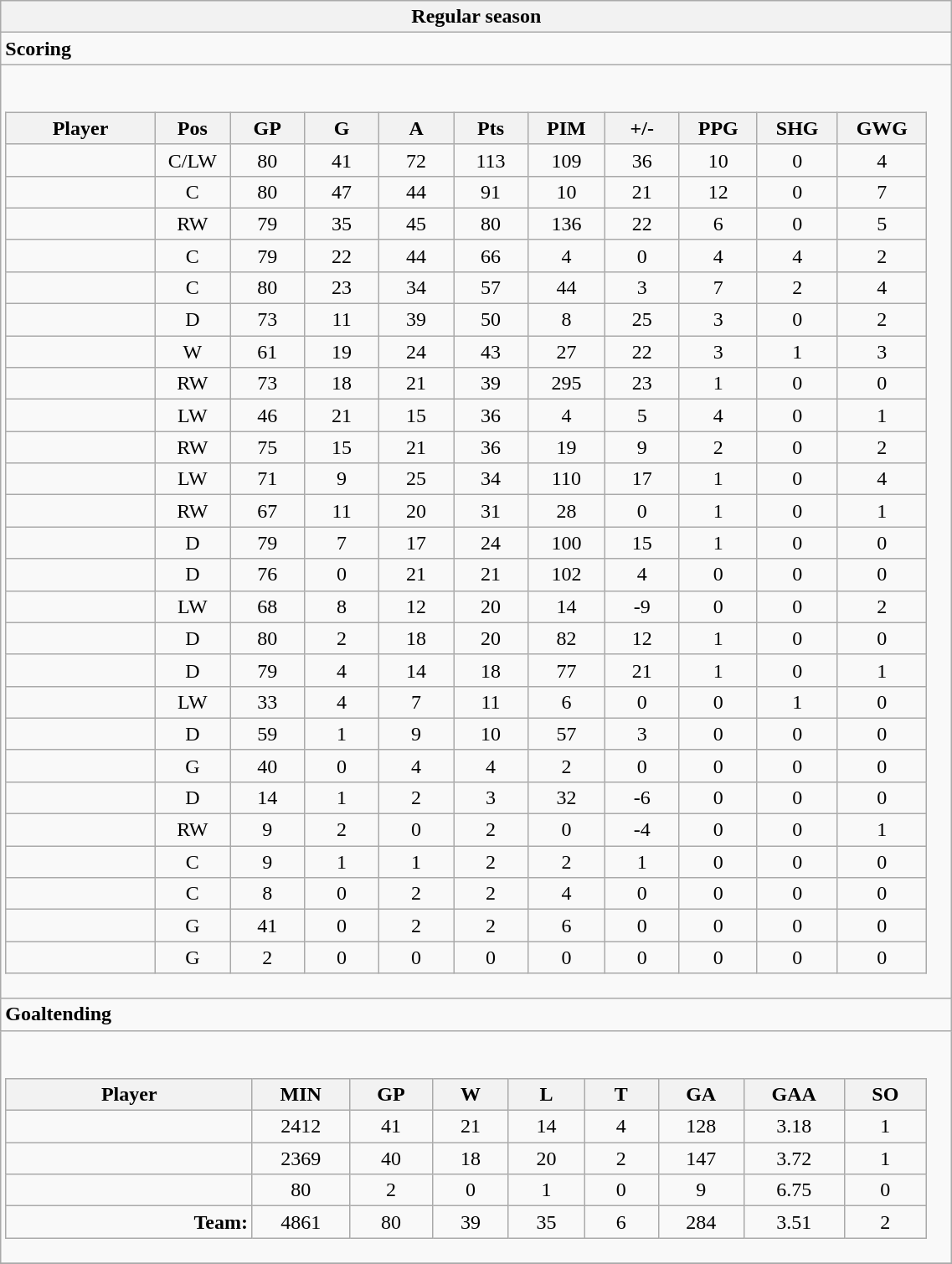<table class="wikitable collapsible" width="60%" border="1">
<tr>
<th>Regular season</th>
</tr>
<tr>
<td class="tocccolors"><strong>Scoring</strong></td>
</tr>
<tr>
<td><br><table class="wikitable sortable">
<tr ALIGN="center">
<th bgcolor="#DDDDFF" width="10%">Player</th>
<th bgcolor="#DDDDFF" width="3%" title="Position">Pos</th>
<th bgcolor="#DDDDFF" width="5%" title="Games played">GP</th>
<th bgcolor="#DDDDFF" width="5%" title="Goals">G</th>
<th bgcolor="#DDDDFF" width="5%" title="Assists">A</th>
<th bgcolor="#DDDDFF" width="5%" title="Points">Pts</th>
<th bgcolor="#DDDDFF" width="5%" title="Penalties in Minutes">PIM</th>
<th bgcolor="#DDDDFF" width="5%" title="Plus/minus">+/-</th>
<th bgcolor="#DDDDFF" width="5%" title="Power play goals">PPG</th>
<th bgcolor="#DDDDFF" width="5%" title="Short-handed goals">SHG</th>
<th bgcolor="#DDDDFF" width="5%" title="Game-winning goals">GWG</th>
</tr>
<tr align="center">
<td align="right"></td>
<td>C/LW</td>
<td>80</td>
<td>41</td>
<td>72</td>
<td>113</td>
<td>109</td>
<td>36</td>
<td>10</td>
<td>0</td>
<td>4</td>
</tr>
<tr align="center">
<td align="right"></td>
<td>C</td>
<td>80</td>
<td>47</td>
<td>44</td>
<td>91</td>
<td>10</td>
<td>21</td>
<td>12</td>
<td>0</td>
<td>7</td>
</tr>
<tr align="center">
<td align="right"></td>
<td>RW</td>
<td>79</td>
<td>35</td>
<td>45</td>
<td>80</td>
<td>136</td>
<td>22</td>
<td>6</td>
<td>0</td>
<td>5</td>
</tr>
<tr align="center">
<td align="right"></td>
<td>C</td>
<td>79</td>
<td>22</td>
<td>44</td>
<td>66</td>
<td>4</td>
<td>0</td>
<td>4</td>
<td>4</td>
<td>2</td>
</tr>
<tr align="center">
<td align="right"></td>
<td>C</td>
<td>80</td>
<td>23</td>
<td>34</td>
<td>57</td>
<td>44</td>
<td>3</td>
<td>7</td>
<td>2</td>
<td>4</td>
</tr>
<tr align="center">
<td align="right"></td>
<td>D</td>
<td>73</td>
<td>11</td>
<td>39</td>
<td>50</td>
<td>8</td>
<td>25</td>
<td>3</td>
<td>0</td>
<td>2</td>
</tr>
<tr align="center">
<td align="right"></td>
<td>W</td>
<td>61</td>
<td>19</td>
<td>24</td>
<td>43</td>
<td>27</td>
<td>22</td>
<td>3</td>
<td>1</td>
<td>3</td>
</tr>
<tr align="center">
<td align="right"></td>
<td>RW</td>
<td>73</td>
<td>18</td>
<td>21</td>
<td>39</td>
<td>295</td>
<td>23</td>
<td>1</td>
<td>0</td>
<td>0</td>
</tr>
<tr align="center">
<td align="right"></td>
<td>LW</td>
<td>46</td>
<td>21</td>
<td>15</td>
<td>36</td>
<td>4</td>
<td>5</td>
<td>4</td>
<td>0</td>
<td>1</td>
</tr>
<tr align="center">
<td align="right"></td>
<td>RW</td>
<td>75</td>
<td>15</td>
<td>21</td>
<td>36</td>
<td>19</td>
<td>9</td>
<td>2</td>
<td>0</td>
<td>2</td>
</tr>
<tr align="center">
<td align="right"></td>
<td>LW</td>
<td>71</td>
<td>9</td>
<td>25</td>
<td>34</td>
<td>110</td>
<td>17</td>
<td>1</td>
<td>0</td>
<td>4</td>
</tr>
<tr align="center">
<td align="right"></td>
<td>RW</td>
<td>67</td>
<td>11</td>
<td>20</td>
<td>31</td>
<td>28</td>
<td>0</td>
<td>1</td>
<td>0</td>
<td>1</td>
</tr>
<tr align="center">
<td align="right"></td>
<td>D</td>
<td>79</td>
<td>7</td>
<td>17</td>
<td>24</td>
<td>100</td>
<td>15</td>
<td>1</td>
<td>0</td>
<td>0</td>
</tr>
<tr align="center">
<td align="right"></td>
<td>D</td>
<td>76</td>
<td>0</td>
<td>21</td>
<td>21</td>
<td>102</td>
<td>4</td>
<td>0</td>
<td>0</td>
<td>0</td>
</tr>
<tr align="center">
<td align="right"></td>
<td>LW</td>
<td>68</td>
<td>8</td>
<td>12</td>
<td>20</td>
<td>14</td>
<td>-9</td>
<td>0</td>
<td>0</td>
<td>2</td>
</tr>
<tr align="center">
<td align="right"></td>
<td>D</td>
<td>80</td>
<td>2</td>
<td>18</td>
<td>20</td>
<td>82</td>
<td>12</td>
<td>1</td>
<td>0</td>
<td>0</td>
</tr>
<tr align="center">
<td align="right"></td>
<td>D</td>
<td>79</td>
<td>4</td>
<td>14</td>
<td>18</td>
<td>77</td>
<td>21</td>
<td>1</td>
<td>0</td>
<td>1</td>
</tr>
<tr align="center">
<td align="right"></td>
<td>LW</td>
<td>33</td>
<td>4</td>
<td>7</td>
<td>11</td>
<td>6</td>
<td>0</td>
<td>0</td>
<td>1</td>
<td>0</td>
</tr>
<tr align="center">
<td align="right"></td>
<td>D</td>
<td>59</td>
<td>1</td>
<td>9</td>
<td>10</td>
<td>57</td>
<td>3</td>
<td>0</td>
<td>0</td>
<td>0</td>
</tr>
<tr align="center">
<td align="right"></td>
<td>G</td>
<td>40</td>
<td>0</td>
<td>4</td>
<td>4</td>
<td>2</td>
<td>0</td>
<td>0</td>
<td>0</td>
<td>0</td>
</tr>
<tr align="center">
<td align="right"></td>
<td>D</td>
<td>14</td>
<td>1</td>
<td>2</td>
<td>3</td>
<td>32</td>
<td>-6</td>
<td>0</td>
<td>0</td>
<td>0</td>
</tr>
<tr align="center">
<td align="right"></td>
<td>RW</td>
<td>9</td>
<td>2</td>
<td>0</td>
<td>2</td>
<td>0</td>
<td>-4</td>
<td>0</td>
<td>0</td>
<td>1</td>
</tr>
<tr align="center">
<td align="right"></td>
<td>C</td>
<td>9</td>
<td>1</td>
<td>1</td>
<td>2</td>
<td>2</td>
<td>1</td>
<td>0</td>
<td>0</td>
<td>0</td>
</tr>
<tr align="center">
<td align="right"></td>
<td>C</td>
<td>8</td>
<td>0</td>
<td>2</td>
<td>2</td>
<td>4</td>
<td>0</td>
<td>0</td>
<td>0</td>
<td>0</td>
</tr>
<tr align="center">
<td align="right"></td>
<td>G</td>
<td>41</td>
<td>0</td>
<td>2</td>
<td>2</td>
<td>6</td>
<td>0</td>
<td>0</td>
<td>0</td>
<td>0</td>
</tr>
<tr align="center">
<td align="right"></td>
<td>G</td>
<td>2</td>
<td>0</td>
<td>0</td>
<td>0</td>
<td>0</td>
<td>0</td>
<td>0</td>
<td>0</td>
<td>0</td>
</tr>
</table>
</td>
</tr>
<tr>
<td class="toccolors"><strong>Goaltending</strong></td>
</tr>
<tr>
<td><br><table class="wikitable sortable">
<tr>
<th bgcolor="#DDDDFF" width="10%">Player</th>
<th width="3%" bgcolor="#DDDDFF" title="Minutes played">MIN</th>
<th width="3%" bgcolor="#DDDDFF" title="Games played in">GP</th>
<th width="3%" bgcolor="#DDDDFF" title="Wins">W</th>
<th width="3%" bgcolor="#DDDDFF"title="Losses">L</th>
<th width="3%" bgcolor="#DDDDFF" title="Ties">T</th>
<th width="3%" bgcolor="#DDDDFF" title="Goals against">GA</th>
<th width="3%" bgcolor="#DDDDFF" title="Goals against average">GAA</th>
<th width="3%" bgcolor="#DDDDFF"title="Shut-outs">SO</th>
</tr>
<tr align="center">
<td align="right"></td>
<td>2412</td>
<td>41</td>
<td>21</td>
<td>14</td>
<td>4</td>
<td>128</td>
<td>3.18</td>
<td>1</td>
</tr>
<tr align="center">
<td align="right"></td>
<td>2369</td>
<td>40</td>
<td>18</td>
<td>20</td>
<td>2</td>
<td>147</td>
<td>3.72</td>
<td>1</td>
</tr>
<tr align="center">
<td align="right"></td>
<td>80</td>
<td>2</td>
<td>0</td>
<td>1</td>
<td>0</td>
<td>9</td>
<td>6.75</td>
<td>0</td>
</tr>
<tr align="center">
<td align="right"><strong>Team:</strong></td>
<td>4861</td>
<td>80</td>
<td>39</td>
<td>35</td>
<td>6</td>
<td>284</td>
<td>3.51</td>
<td>2</td>
</tr>
</table>
</td>
</tr>
<tr>
</tr>
</table>
